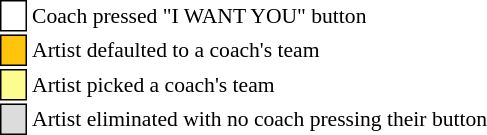<table class="toccolours" style="font-size: 90%; white-space: nowrap;">
<tr>
<td style="background:white; border: 1px solid black;"> <strong></strong> </td>
<td>Coach pressed "I WANT YOU" button</td>
</tr>
<tr>
<td style="background:#ffc40c; border: 1px solid black">    </td>
<td>Artist defaulted to a coach's team</td>
</tr>
<tr>
<td style="background:#fdfc8f; border: 1px solid black;">    </td>
<td style="padding-right:8px">Artist picked a coach's team</td>
</tr>
<tr>
<td style="background:#dcdcdc; border: 1px solid black">    </td>
<td>Artist eliminated with no coach pressing their button</td>
</tr>
<tr>
</tr>
</table>
